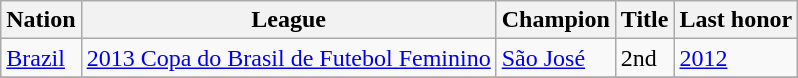<table class="wikitable sortable">
<tr>
<th>Nation</th>
<th>League</th>
<th>Champion</th>
<th>Title</th>
<th>Last honor</th>
</tr>
<tr>
<td> <a href='#'>Brazil</a></td>
<td><a href='#'>2013 Copa do Brasil de Futebol Feminino</a></td>
<td><a href='#'>São José</a></td>
<td>2nd</td>
<td><a href='#'>2012</a></td>
</tr>
<tr>
</tr>
</table>
